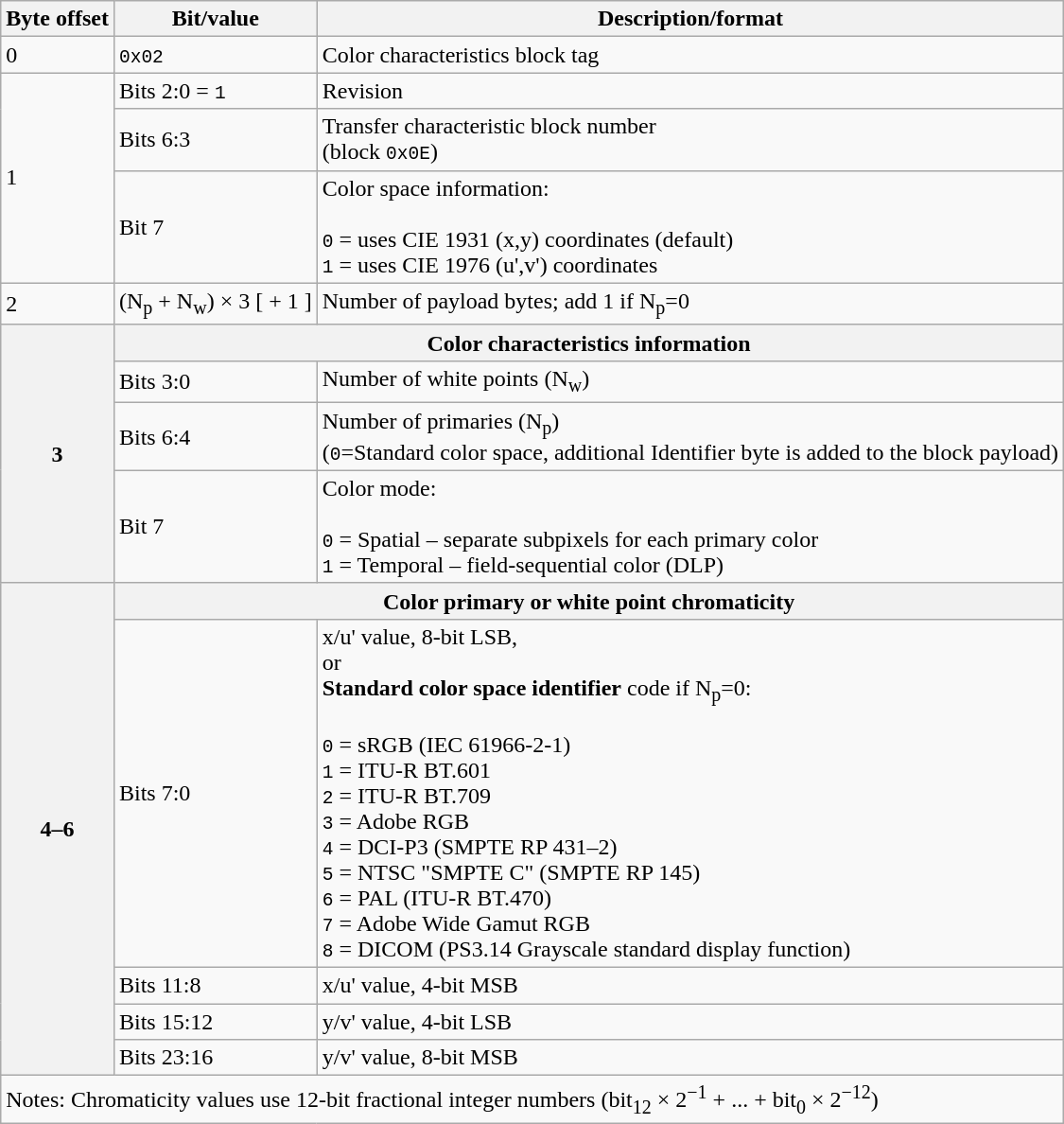<table class=wikitable>
<tr>
<th>Byte offset</th>
<th>Bit/value</th>
<th>Description/format</th>
</tr>
<tr>
<td>0</td>
<td><code>0x02</code></td>
<td>Color characteristics block tag</td>
</tr>
<tr>
<td rowspan=3>1</td>
<td>Bits 2:0 = <code>1</code></td>
<td>Revision</td>
</tr>
<tr>
<td>Bits 6:3</td>
<td>Transfer characteristic block number <br>(block <code>0x0E</code>)</td>
</tr>
<tr>
<td>Bit 7</td>
<td>Color space information:<br><br><code>0</code> = uses CIE 1931 (x,y) coordinates (default)<br>
<code>1</code> = uses CIE 1976 (u',v') coordinates</td>
</tr>
<tr>
<td>2</td>
<td>(N<sub>p</sub> + N<sub>w</sub>) × 3 [ + 1 ]</td>
<td>Number of payload bytes; add 1 if N<sub>p</sub>=0</td>
</tr>
<tr>
<th rowspan=4>3</th>
<th colspan=2>Color characteristics information</th>
</tr>
<tr>
<td>Bits 3:0</td>
<td>Number of white points (N<sub>w</sub>)</td>
</tr>
<tr>
<td>Bits 6:4</td>
<td>Number of primaries (N<sub>p</sub>)<br> (<code>0</code>=Standard color space, additional Identifier byte is added to the block payload)</td>
</tr>
<tr>
<td>Bit 7</td>
<td>Color mode:<br><br><code>0</code> = Spatial – separate subpixels for each primary color<br>
<code>1</code> = Temporal – field-sequential color (DLP)</td>
</tr>
<tr>
<th rowspan=5>4–6</th>
<th colspan=2>Color primary or white point chromaticity</th>
</tr>
<tr>
<td>Bits 7:0</td>
<td>x/u' value, 8-bit LSB,<br> or <br><strong>Standard color space identifier</strong> code if N<sub>p</sub>=0:<br><br><code>0</code> = sRGB (IEC 61966-2-1)<br>
<code>1</code> = ITU-R BT.601<br>
<code>2</code> = ITU-R BT.709<br>
<code>3</code> = Adobe RGB<br> 
<code>4</code> = DCI-P3 (SMPTE RP 431–2)<br> 
<code>5</code> = NTSC "SMPTE C" (SMPTE RP 145)<br>
<code>6</code> = PAL (ITU-R BT.470)<br>
<code>7</code> = Adobe Wide Gamut RGB<br>
<code>8</code> = DICOM (PS3.14 Grayscale standard display function)</td>
</tr>
<tr>
<td>Bits 11:8</td>
<td>x/u' value, 4-bit MSB</td>
</tr>
<tr>
<td>Bits 15:12</td>
<td>y/v' value, 4-bit LSB</td>
</tr>
<tr>
<td>Bits 23:16</td>
<td>y/v' value, 8-bit MSB</td>
</tr>
<tr>
<td colspan=3>Notes: Chromaticity values use 12-bit fractional integer numbers (bit<sub>12</sub> × 2<sup>−1</sup> + ... + bit<sub>0</sub> × 2<sup>−12</sup>)<br></td>
</tr>
</table>
